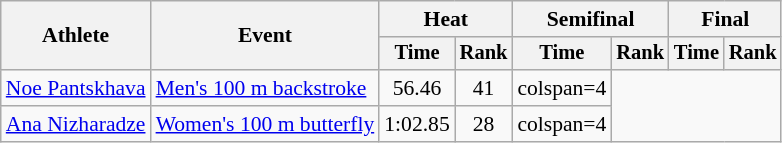<table class=wikitable style="font-size:90%">
<tr>
<th rowspan="2">Athlete</th>
<th rowspan="2">Event</th>
<th colspan="2">Heat</th>
<th colspan="2">Semifinal</th>
<th colspan="2">Final</th>
</tr>
<tr style="font-size:95%">
<th>Time</th>
<th>Rank</th>
<th>Time</th>
<th>Rank</th>
<th>Time</th>
<th>Rank</th>
</tr>
<tr align=center>
<td align=left><a href='#'>Noe Pantskhava</a></td>
<td align=left><a href='#'>Men's 100 m backstroke</a></td>
<td>56.46</td>
<td>41</td>
<td>colspan=4</td>
</tr>
<tr align=center>
<td align=left><a href='#'>Ana Nizharadze</a></td>
<td align=left><a href='#'>Women's 100 m butterfly</a></td>
<td>1:02.85</td>
<td>28</td>
<td>colspan=4</td>
</tr>
</table>
